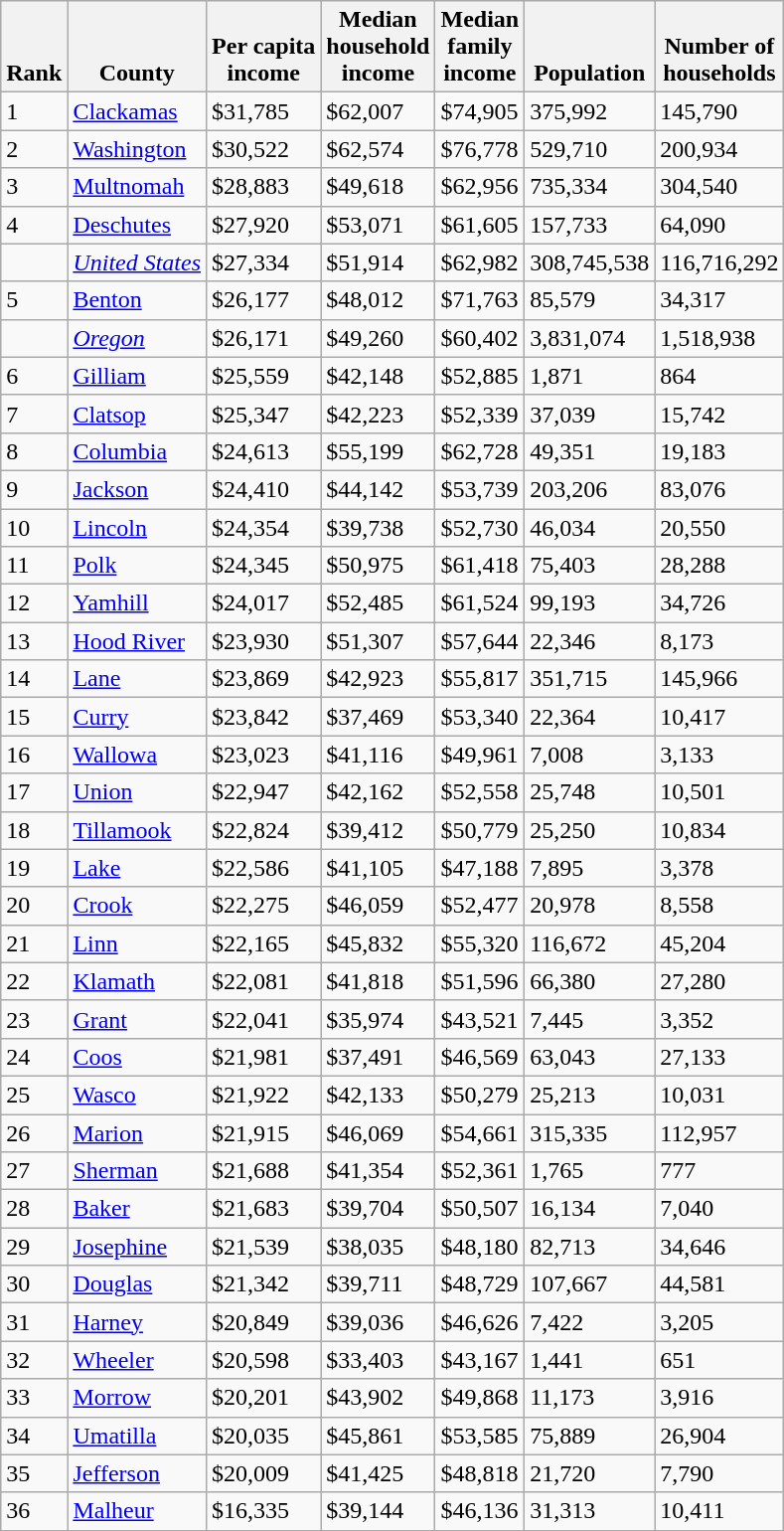<table class="wikitable sortable">
<tr valign=bottom>
<th>Rank</th>
<th>County</th>
<th>Per capita<br>income</th>
<th>Median<br>household<br>income</th>
<th>Median<br>family<br>income</th>
<th>Population</th>
<th>Number of<br>households</th>
</tr>
<tr>
<td>1</td>
<td><a href='#'>Clackamas</a></td>
<td>$31,785</td>
<td>$62,007</td>
<td>$74,905</td>
<td>375,992</td>
<td>145,790</td>
</tr>
<tr>
<td>2</td>
<td><a href='#'>Washington</a></td>
<td>$30,522</td>
<td>$62,574</td>
<td>$76,778</td>
<td>529,710</td>
<td>200,934</td>
</tr>
<tr>
<td>3</td>
<td><a href='#'>Multnomah</a></td>
<td>$28,883</td>
<td>$49,618</td>
<td>$62,956</td>
<td>735,334</td>
<td>304,540</td>
</tr>
<tr>
<td>4</td>
<td><a href='#'>Deschutes</a></td>
<td>$27,920</td>
<td>$53,071</td>
<td>$61,605</td>
<td>157,733</td>
<td>64,090</td>
</tr>
<tr>
<td></td>
<td><em><a href='#'>United States</a></em></td>
<td>$27,334</td>
<td>$51,914</td>
<td>$62,982</td>
<td>308,745,538</td>
<td>116,716,292</td>
</tr>
<tr>
<td>5</td>
<td><a href='#'>Benton</a></td>
<td>$26,177</td>
<td>$48,012</td>
<td>$71,763</td>
<td>85,579</td>
<td>34,317</td>
</tr>
<tr>
<td></td>
<td><em><a href='#'>Oregon</a></em></td>
<td>$26,171</td>
<td>$49,260</td>
<td>$60,402</td>
<td>3,831,074</td>
<td>1,518,938</td>
</tr>
<tr>
<td>6</td>
<td><a href='#'>Gilliam</a></td>
<td>$25,559</td>
<td>$42,148</td>
<td>$52,885</td>
<td>1,871</td>
<td>864</td>
</tr>
<tr>
<td>7</td>
<td><a href='#'>Clatsop</a></td>
<td>$25,347</td>
<td>$42,223</td>
<td>$52,339</td>
<td>37,039</td>
<td>15,742</td>
</tr>
<tr>
<td>8</td>
<td><a href='#'>Columbia</a></td>
<td>$24,613</td>
<td>$55,199</td>
<td>$62,728</td>
<td>49,351</td>
<td>19,183</td>
</tr>
<tr>
<td>9</td>
<td><a href='#'>Jackson</a></td>
<td>$24,410</td>
<td>$44,142</td>
<td>$53,739</td>
<td>203,206</td>
<td>83,076</td>
</tr>
<tr>
<td>10</td>
<td><a href='#'>Lincoln</a></td>
<td>$24,354</td>
<td>$39,738</td>
<td>$52,730</td>
<td>46,034</td>
<td>20,550</td>
</tr>
<tr>
<td>11</td>
<td><a href='#'>Polk</a></td>
<td>$24,345</td>
<td>$50,975</td>
<td>$61,418</td>
<td>75,403</td>
<td>28,288</td>
</tr>
<tr>
<td>12</td>
<td><a href='#'>Yamhill</a></td>
<td>$24,017</td>
<td>$52,485</td>
<td>$61,524</td>
<td>99,193</td>
<td>34,726</td>
</tr>
<tr>
<td>13</td>
<td><a href='#'>Hood River</a></td>
<td>$23,930</td>
<td>$51,307</td>
<td>$57,644</td>
<td>22,346</td>
<td>8,173</td>
</tr>
<tr>
<td>14</td>
<td><a href='#'>Lane</a></td>
<td>$23,869</td>
<td>$42,923</td>
<td>$55,817</td>
<td>351,715</td>
<td>145,966</td>
</tr>
<tr>
<td>15</td>
<td><a href='#'>Curry</a></td>
<td>$23,842</td>
<td>$37,469</td>
<td>$53,340</td>
<td>22,364</td>
<td>10,417</td>
</tr>
<tr>
<td>16</td>
<td><a href='#'>Wallowa</a></td>
<td>$23,023</td>
<td>$41,116</td>
<td>$49,961</td>
<td>7,008</td>
<td>3,133</td>
</tr>
<tr>
<td>17</td>
<td><a href='#'>Union</a></td>
<td>$22,947</td>
<td>$42,162</td>
<td>$52,558</td>
<td>25,748</td>
<td>10,501</td>
</tr>
<tr>
<td>18</td>
<td><a href='#'>Tillamook</a></td>
<td>$22,824</td>
<td>$39,412</td>
<td>$50,779</td>
<td>25,250</td>
<td>10,834</td>
</tr>
<tr>
<td>19</td>
<td><a href='#'>Lake</a></td>
<td>$22,586</td>
<td>$41,105</td>
<td>$47,188</td>
<td>7,895</td>
<td>3,378</td>
</tr>
<tr>
<td>20</td>
<td><a href='#'>Crook</a></td>
<td>$22,275</td>
<td>$46,059</td>
<td>$52,477</td>
<td>20,978</td>
<td>8,558</td>
</tr>
<tr>
<td>21</td>
<td><a href='#'>Linn</a></td>
<td>$22,165</td>
<td>$45,832</td>
<td>$55,320</td>
<td>116,672</td>
<td>45,204</td>
</tr>
<tr>
<td>22</td>
<td><a href='#'>Klamath</a></td>
<td>$22,081</td>
<td>$41,818</td>
<td>$51,596</td>
<td>66,380</td>
<td>27,280</td>
</tr>
<tr>
<td>23</td>
<td><a href='#'>Grant</a></td>
<td>$22,041</td>
<td>$35,974</td>
<td>$43,521</td>
<td>7,445</td>
<td>3,352</td>
</tr>
<tr>
<td>24</td>
<td><a href='#'>Coos</a></td>
<td>$21,981</td>
<td>$37,491</td>
<td>$46,569</td>
<td>63,043</td>
<td>27,133</td>
</tr>
<tr>
<td>25</td>
<td><a href='#'>Wasco</a></td>
<td>$21,922</td>
<td>$42,133</td>
<td>$50,279</td>
<td>25,213</td>
<td>10,031</td>
</tr>
<tr>
<td>26</td>
<td><a href='#'>Marion</a></td>
<td>$21,915</td>
<td>$46,069</td>
<td>$54,661</td>
<td>315,335</td>
<td>112,957</td>
</tr>
<tr>
<td>27</td>
<td><a href='#'>Sherman</a></td>
<td>$21,688</td>
<td>$41,354</td>
<td>$52,361</td>
<td>1,765</td>
<td>777</td>
</tr>
<tr>
<td>28</td>
<td><a href='#'>Baker</a></td>
<td>$21,683</td>
<td>$39,704</td>
<td>$50,507</td>
<td>16,134</td>
<td>7,040</td>
</tr>
<tr>
<td>29</td>
<td><a href='#'>Josephine</a></td>
<td>$21,539</td>
<td>$38,035</td>
<td>$48,180</td>
<td>82,713</td>
<td>34,646</td>
</tr>
<tr>
<td>30</td>
<td><a href='#'>Douglas</a></td>
<td>$21,342</td>
<td>$39,711</td>
<td>$48,729</td>
<td>107,667</td>
<td>44,581</td>
</tr>
<tr>
<td>31</td>
<td><a href='#'>Harney</a></td>
<td>$20,849</td>
<td>$39,036</td>
<td>$46,626</td>
<td>7,422</td>
<td>3,205</td>
</tr>
<tr>
<td>32</td>
<td><a href='#'>Wheeler</a></td>
<td>$20,598</td>
<td>$33,403</td>
<td>$43,167</td>
<td>1,441</td>
<td>651</td>
</tr>
<tr>
<td>33</td>
<td><a href='#'>Morrow</a></td>
<td>$20,201</td>
<td>$43,902</td>
<td>$49,868</td>
<td>11,173</td>
<td>3,916</td>
</tr>
<tr>
<td>34</td>
<td><a href='#'>Umatilla</a></td>
<td>$20,035</td>
<td>$45,861</td>
<td>$53,585</td>
<td>75,889</td>
<td>26,904</td>
</tr>
<tr>
<td>35</td>
<td><a href='#'>Jefferson</a></td>
<td>$20,009</td>
<td>$41,425</td>
<td>$48,818</td>
<td>21,720</td>
<td>7,790</td>
</tr>
<tr>
<td>36</td>
<td><a href='#'>Malheur</a></td>
<td>$16,335</td>
<td>$39,144</td>
<td>$46,136</td>
<td>31,313</td>
<td>10,411</td>
</tr>
<tr>
</tr>
</table>
